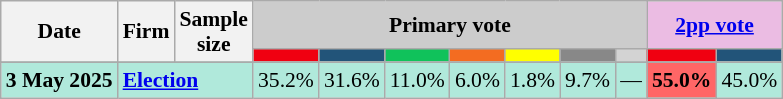<table class="nowrap wikitable tpl-blanktable" style=text-align:center;font-size:90%>
<tr>
<th rowspan=2>Date</th>
<th rowspan=2>Firm</th>
<th rowspan=2>Sample<br>size</th>
<th colspan=7 class=unsortable style=background:#ccc>Primary vote</th>
<th colspan=2 class=unsortable style=background:#ebbce3><a href='#'>2pp vote</a></th>
</tr>
<tr>
<th class="unsortable" style="background:#F00011"></th>
<th class="unsortable" style=background:#225479></th>
<th class=unsortable style=background:#10C25B></th>
<th class=unsortable style=background:#f36c21></th>
<th class=unsortable style=background:yellow></th>
<th class=unsortable style=background:#888888></th>
<th class=unsortable style=background:lightgray></th>
<th class="unsortable" style="background:#F00011"></th>
<th class="unsortable" style=background:#225479></th>
</tr>
<tr>
</tr>
<tr style=background:#b0e9db>
<td style=text-align:right data-sort-value=3-May-2025><strong>3 May 2025</strong></td>
<td colspan=2 style=text-align:left><strong><a href='#'>Election</a></strong></td>
<td>35.2%</td>
<td>31.6%</td>
<td>11.0%</td>
<td>6.0%</td>
<td>1.8%</td>
<td>9.7%</td>
<td>—</td>
<td style=background:#f66><strong>55.0%</strong></td>
<td>45.0%</td>
</tr>
</table>
